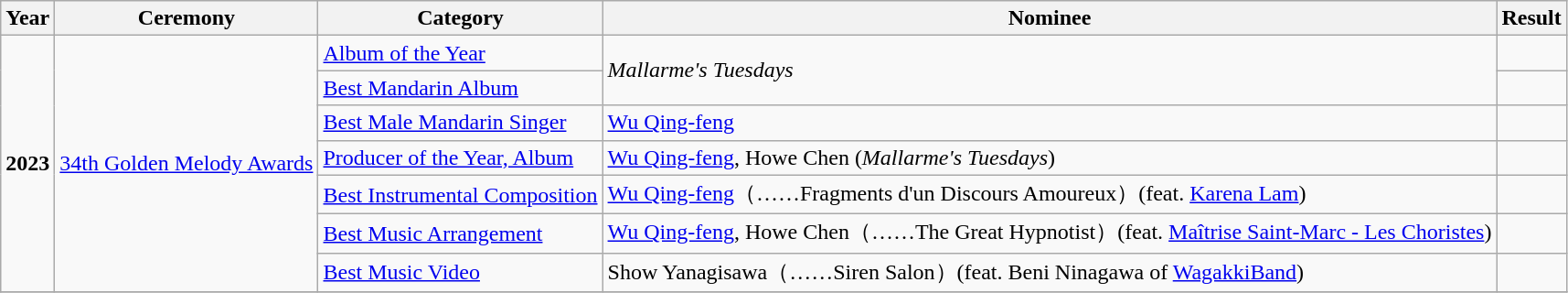<table class="wikitable">
<tr>
<th>Year</th>
<th>Ceremony</th>
<th>Category</th>
<th>Nominee</th>
<th>Result</th>
</tr>
<tr>
<td rowspan="7"><strong>2023</strong></td>
<td rowspan="7"><a href='#'>34th Golden Melody Awards</a></td>
<td><a href='#'>Album of the Year</a></td>
<td rowspan="2"><em>Mallarme's Tuesdays</em></td>
<td></td>
</tr>
<tr>
<td><a href='#'>Best Mandarin Album</a></td>
<td></td>
</tr>
<tr>
<td><a href='#'>Best Male Mandarin Singer</a></td>
<td><a href='#'>Wu Qing-feng</a></td>
<td></td>
</tr>
<tr>
<td><a href='#'>Producer of the Year, Album</a></td>
<td><a href='#'>Wu Qing-feng</a>, Howe Chen (<em>Mallarme's Tuesdays</em>)</td>
<td></td>
</tr>
<tr>
<td><a href='#'>Best Instrumental Composition</a></td>
<td><a href='#'>Wu Qing-feng</a>（……Fragments d'un Discours Amoureux）(feat. <a href='#'>Karena Lam</a>)</td>
<td></td>
</tr>
<tr>
<td><a href='#'>Best Music Arrangement</a></td>
<td><a href='#'>Wu Qing-feng</a>, Howe Chen（……The Great Hypnotist）(feat. <a href='#'>Maîtrise Saint-Marc - Les Choristes</a>)</td>
<td></td>
</tr>
<tr>
<td><a href='#'>Best Music Video</a></td>
<td>Show Yanagisawa（……Siren Salon）(feat. Beni Ninagawa of <a href='#'>WagakkiBand</a>)</td>
<td></td>
</tr>
<tr>
</tr>
</table>
